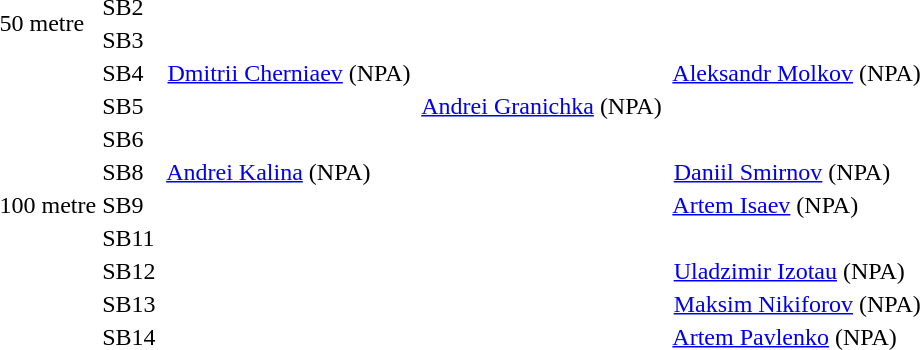<table>
<tr>
<td rowspan=2>50 metre</td>
<td>SB2</td>
<td></td>
<td></td>
<td></td>
</tr>
<tr>
<td>SB3</td>
<td></td>
<td></td>
<td></td>
</tr>
<tr>
<td rowspan=9>100 metre</td>
<td>SB4</td>
<td><span> </span><a href='#'>Dmitrii Cherniaev</a> <span>(<abbr>NPA</abbr>)</span></td>
<td></td>
<td><span> </span><a href='#'>Aleksandr Molkov</a> <span>(<abbr>NPA</abbr>)</span></td>
</tr>
<tr>
<td>SB5</td>
<td></td>
<td><span> </span><a href='#'>Andrei Granichka</a> <span>(<abbr>NPA</abbr>)</span></td>
<td></td>
</tr>
<tr>
<td>SB6</td>
<td></td>
<td></td>
<td></td>
</tr>
<tr>
<td>SB8</td>
<td><span> </span><a href='#'>Andrei Kalina</a> <span>(<abbr>NPA</abbr>)</span></td>
<td></td>
<td><span> </span><a href='#'>Daniil Smirnov</a> <span>(<abbr>NPA</abbr>)</span></td>
</tr>
<tr>
<td>SB9</td>
<td></td>
<td></td>
<td><span> </span><a href='#'>Artem Isaev</a> <span>(<abbr>NPA</abbr>)</span></td>
</tr>
<tr>
<td>SB11</td>
<td></td>
<td></td>
<td></td>
</tr>
<tr>
<td>SB12</td>
<td></td>
<td></td>
<td><span> </span><a href='#'>Uladzimir Izotau</a> <span>(<abbr>NPA</abbr>)</span></td>
</tr>
<tr>
<td>SB13</td>
<td></td>
<td></td>
<td><span> </span><a href='#'>Maksim Nikiforov</a> <span>(<abbr>NPA</abbr>)</span></td>
</tr>
<tr>
<td>SB14</td>
<td></td>
<td></td>
<td><span> </span><a href='#'>Artem Pavlenko</a> <span>(<abbr>NPA</abbr>)</span></td>
</tr>
</table>
